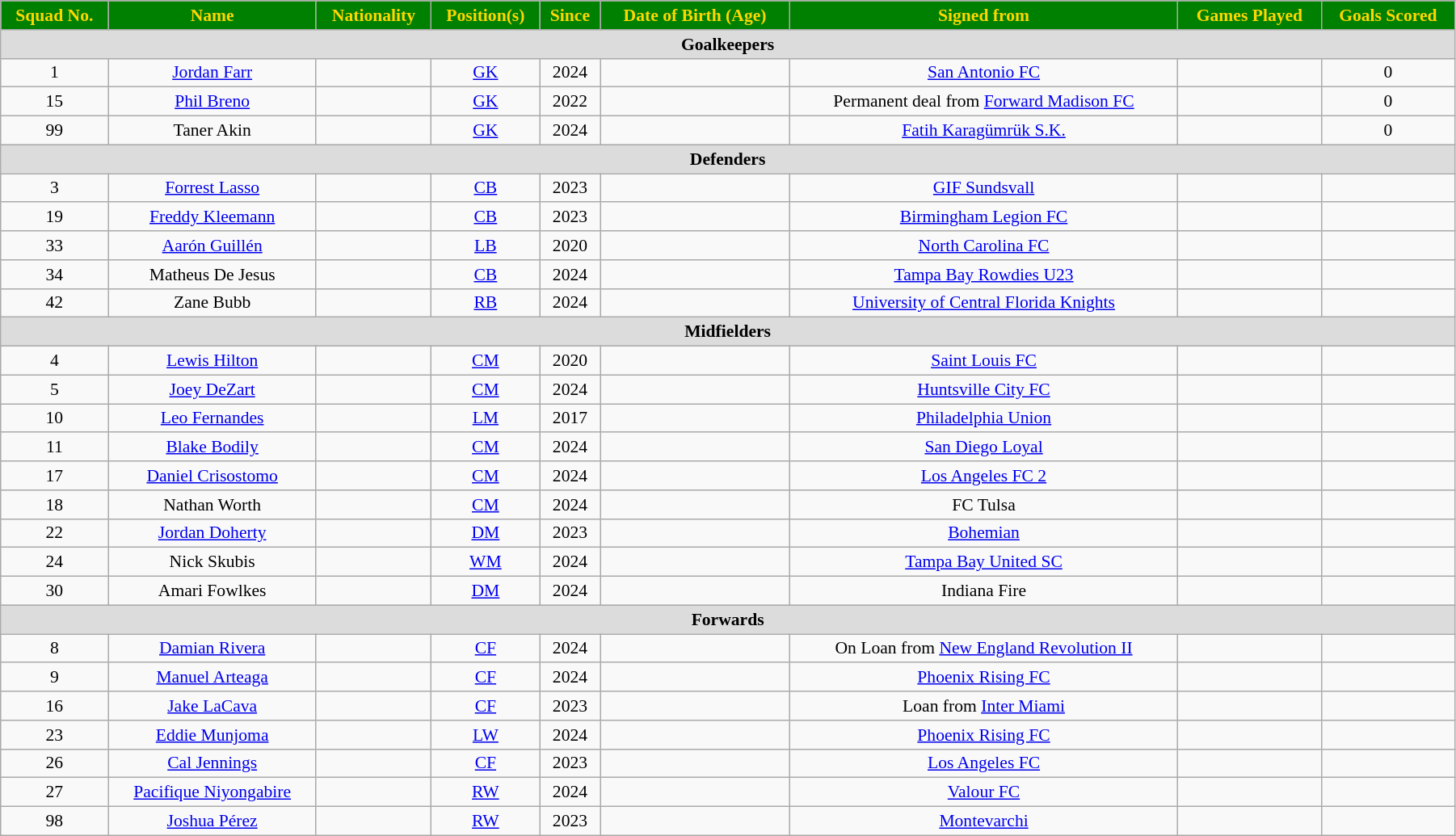<table class="wikitable" style="text-align:center; font-size:90%; width:95%;">
<tr>
<th style="background:green; color:gold; border:1px solid #gold; text-align:center;">Squad No.</th>
<th style="background:green; color:gold; border:1px solid #gold; text-align:center;">Name</th>
<th style="background:green; color:gold; border 1px solid #gold; text-align:center;">Nationality</th>
<th style="background:green; color:gold; border 1px solid #gold; text-align:center;">Position(s)</th>
<th style="background:green; color:gold; border 1px solid #gold; text-align:center;">Since</th>
<th style="background:green; color:gold; border 1px solid #gold; text-align:center;">Date of Birth (Age)</th>
<th style="background:green; color:gold; border 1px solid #gold; text-align:center;">Signed from</th>
<th style="background:green; color:gold; border 1px solid #gold; text-align:center;">Games Played</th>
<th style="background:green; color:gold; border 1px solid #gold; text-align:center;">Goals Scored</th>
</tr>
<tr>
<th colspan="9" style="background:#dcdcdc; text-align:center;">Goalkeepers</th>
</tr>
<tr>
<td>1</td>
<td><a href='#'>Jordan Farr</a></td>
<td></td>
<td><a href='#'>GK</a></td>
<td>2024</td>
<td></td>
<td><a href='#'>San Antonio FC</a></td>
<td></td>
<td>0</td>
</tr>
<tr>
<td>15</td>
<td><a href='#'>Phil Breno</a></td>
<td></td>
<td><a href='#'>GK</a></td>
<td>2022</td>
<td></td>
<td>Permanent deal from <a href='#'>Forward Madison FC</a></td>
<td></td>
<td>0</td>
</tr>
<tr>
<td>99</td>
<td>Taner Akin</td>
<td></td>
<td><a href='#'>GK</a></td>
<td>2024</td>
<td></td>
<td><a href='#'>Fatih Karagümrük S.K.</a></td>
<td></td>
<td>0</td>
</tr>
<tr>
<th colspan="9" style="background:#dcdcdc; text-align:center">Defenders</th>
</tr>
<tr>
<td>3</td>
<td><a href='#'>Forrest Lasso</a></td>
<td></td>
<td><a href='#'>CB</a></td>
<td>2023</td>
<td></td>
<td><a href='#'>GIF Sundsvall</a></td>
<td></td>
<td></td>
</tr>
<tr>
<td>19</td>
<td><a href='#'>Freddy Kleemann</a></td>
<td></td>
<td><a href='#'>CB</a></td>
<td>2023</td>
<td></td>
<td><a href='#'>Birmingham Legion FC</a></td>
<td></td>
<td></td>
</tr>
<tr>
<td>33</td>
<td><a href='#'>Aarón Guillén</a></td>
<td></td>
<td><a href='#'>LB</a></td>
<td>2020</td>
<td></td>
<td><a href='#'>North Carolina FC</a></td>
<td></td>
<td></td>
</tr>
<tr>
<td>34</td>
<td>Matheus De Jesus</td>
<td></td>
<td><a href='#'>CB</a></td>
<td>2024</td>
<td></td>
<td><a href='#'>Tampa Bay Rowdies U23</a></td>
<td></td>
<td></td>
</tr>
<tr>
<td>42</td>
<td>Zane Bubb</td>
<td></td>
<td><a href='#'>RB</a></td>
<td>2024</td>
<td></td>
<td><a href='#'>University of Central Florida Knights</a></td>
<td></td>
<td></td>
</tr>
<tr>
<th colspan="9" style="background:#dcdcdc; text-align:center;">Midfielders</th>
</tr>
<tr>
<td>4</td>
<td><a href='#'>Lewis Hilton</a></td>
<td></td>
<td><a href='#'>CM</a></td>
<td>2020</td>
<td></td>
<td><a href='#'>Saint Louis FC</a></td>
<td></td>
<td></td>
</tr>
<tr>
<td>5</td>
<td><a href='#'>Joey DeZart</a></td>
<td></td>
<td><a href='#'>CM</a></td>
<td>2024</td>
<td></td>
<td><a href='#'>Huntsville City FC</a></td>
<td></td>
<td></td>
</tr>
<tr>
<td>10</td>
<td><a href='#'>Leo Fernandes</a></td>
<td></td>
<td><a href='#'>LM</a></td>
<td>2017</td>
<td></td>
<td><a href='#'>Philadelphia Union</a></td>
<td></td>
<td></td>
</tr>
<tr>
<td>11</td>
<td><a href='#'>Blake Bodily</a></td>
<td></td>
<td><a href='#'>CM</a></td>
<td>2024</td>
<td></td>
<td><a href='#'>San Diego Loyal</a></td>
<td></td>
<td></td>
</tr>
<tr>
<td>17</td>
<td><a href='#'>Daniel Crisostomo</a></td>
<td></td>
<td><a href='#'>CM</a></td>
<td>2024</td>
<td></td>
<td><a href='#'>Los Angeles FC 2</a></td>
<td></td>
<td></td>
</tr>
<tr>
<td>18</td>
<td>Nathan Worth</td>
<td></td>
<td><a href='#'>CM</a></td>
<td>2024</td>
<td></td>
<td>FC Tulsa</td>
<td></td>
<td></td>
</tr>
<tr>
<td>22</td>
<td><a href='#'>Jordan Doherty</a></td>
<td></td>
<td><a href='#'>DM</a></td>
<td>2023</td>
<td></td>
<td><a href='#'>Bohemian</a></td>
<td></td>
<td></td>
</tr>
<tr>
<td>24</td>
<td>Nick Skubis</td>
<td></td>
<td><a href='#'>WM</a></td>
<td>2024</td>
<td></td>
<td><a href='#'>Tampa Bay United SC</a></td>
<td></td>
<td></td>
</tr>
<tr>
<td>30</td>
<td>Amari Fowlkes</td>
<td></td>
<td><a href='#'>DM</a></td>
<td>2024</td>
<td></td>
<td>Indiana Fire</td>
<td></td>
<td></td>
</tr>
<tr>
<th colspan="9" style="background:#dcdcdc; text-align center;">Forwards</th>
</tr>
<tr>
<td>8</td>
<td><a href='#'>Damian Rivera</a></td>
<td></td>
<td><a href='#'>CF</a></td>
<td>2024</td>
<td></td>
<td>On Loan from <a href='#'>New England Revolution II</a></td>
<td></td>
<td></td>
</tr>
<tr>
<td>9</td>
<td><a href='#'>Manuel Arteaga</a></td>
<td></td>
<td><a href='#'>CF</a></td>
<td>2024</td>
<td></td>
<td><a href='#'>Phoenix Rising FC</a></td>
<td></td>
<td></td>
</tr>
<tr>
<td>16</td>
<td><a href='#'>Jake LaCava</a></td>
<td></td>
<td><a href='#'>CF</a></td>
<td>2023</td>
<td></td>
<td>Loan from <a href='#'>Inter Miami</a></td>
<td></td>
<td></td>
</tr>
<tr>
<td>23</td>
<td><a href='#'>Eddie Munjoma</a></td>
<td></td>
<td><a href='#'>LW</a></td>
<td>2024</td>
<td></td>
<td><a href='#'>Phoenix Rising FC</a></td>
<td></td>
<td></td>
</tr>
<tr>
<td>26</td>
<td><a href='#'>Cal Jennings</a></td>
<td></td>
<td><a href='#'>CF</a></td>
<td>2023</td>
<td></td>
<td><a href='#'>Los Angeles FC</a></td>
<td></td>
<td></td>
</tr>
<tr>
<td>27</td>
<td><a href='#'>Pacifique Niyongabire</a></td>
<td></td>
<td><a href='#'>RW</a></td>
<td>2024</td>
<td></td>
<td><a href='#'>Valour FC</a></td>
<td></td>
<td></td>
</tr>
<tr>
<td>98</td>
<td><a href='#'>Joshua Pérez</a></td>
<td></td>
<td><a href='#'>RW</a></td>
<td>2023</td>
<td></td>
<td><a href='#'>Montevarchi</a></td>
<td></td>
<td></td>
</tr>
</table>
